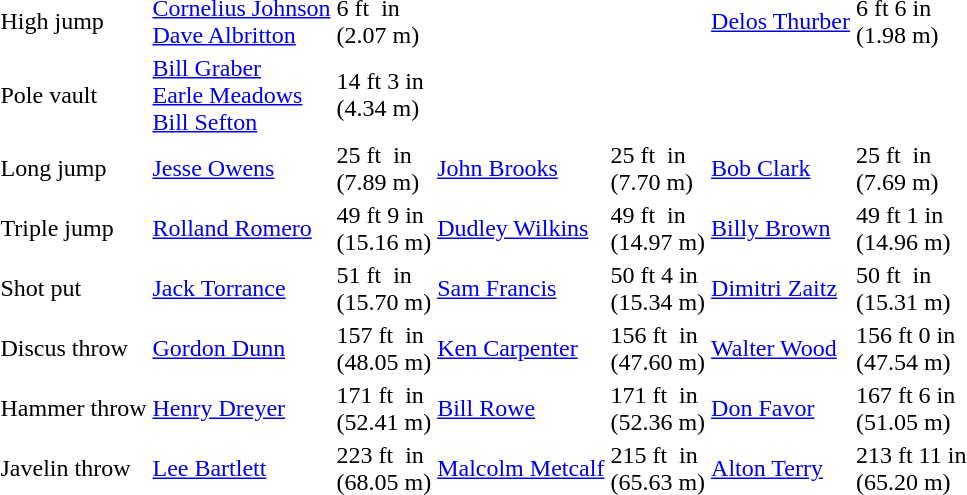<table>
<tr>
<td>High jump</td>
<td><a href='#'>Cornelius Johnson</a><br><a href='#'>Dave Albritton</a></td>
<td>6 ft  in<br>(2.07 m) <strong></strong></td>
<td></td>
<td></td>
<td><a href='#'>Delos Thurber</a></td>
<td>6 ft 6 in<br>(1.98 m)</td>
</tr>
<tr>
<td>Pole vault</td>
<td><a href='#'>Bill Graber</a><br><a href='#'>Earle Meadows</a><br><a href='#'>Bill Sefton</a></td>
<td>14 ft 3 in<br>(4.34 m)</td>
<td></td>
<td></td>
<td></td>
<td></td>
</tr>
<tr>
<td>Long jump</td>
<td><a href='#'>Jesse Owens</a></td>
<td>25 ft  in<br>(7.89 m)</td>
<td><a href='#'>John Brooks</a></td>
<td>25 ft  in<br>(7.70 m)</td>
<td><a href='#'>Bob Clark</a></td>
<td>25 ft  in<br>(7.69 m)</td>
</tr>
<tr>
<td>Triple jump</td>
<td><a href='#'>Rolland Romero</a></td>
<td>49 ft 9 in<br>(15.16 m)</td>
<td><a href='#'>Dudley Wilkins</a></td>
<td>49 ft  in<br>(14.97 m)</td>
<td><a href='#'>Billy Brown</a></td>
<td>49 ft 1 in<br>(14.96 m)</td>
</tr>
<tr>
<td>Shot put</td>
<td><a href='#'>Jack Torrance</a></td>
<td>51 ft  in<br>(15.70 m)</td>
<td><a href='#'>Sam Francis</a></td>
<td>50 ft 4 in<br>(15.34 m)</td>
<td><a href='#'>Dimitri Zaitz</a></td>
<td>50 ft  in<br>(15.31 m)</td>
</tr>
<tr>
<td>Discus throw</td>
<td><a href='#'>Gordon Dunn</a></td>
<td>157 ft  in<br>(48.05 m)</td>
<td><a href='#'>Ken Carpenter</a></td>
<td>156 ft  in<br>(47.60 m)</td>
<td><a href='#'>Walter Wood</a></td>
<td>156 ft 0 in<br>(47.54 m)</td>
</tr>
<tr>
<td>Hammer throw</td>
<td><a href='#'>Henry Dreyer</a></td>
<td>171 ft  in<br>(52.41 m)</td>
<td><a href='#'>Bill Rowe</a></td>
<td>171 ft  in<br>(52.36 m)</td>
<td><a href='#'>Don Favor</a></td>
<td>167 ft 6 in<br>(51.05 m)</td>
</tr>
<tr>
<td>Javelin throw</td>
<td><a href='#'>Lee Bartlett</a></td>
<td>223 ft  in<br>(68.05 m)</td>
<td><a href='#'>Malcolm Metcalf</a></td>
<td>215 ft  in<br>(65.63 m)</td>
<td><a href='#'>Alton Terry</a></td>
<td>213 ft 11 in<br>(65.20 m)</td>
</tr>
</table>
